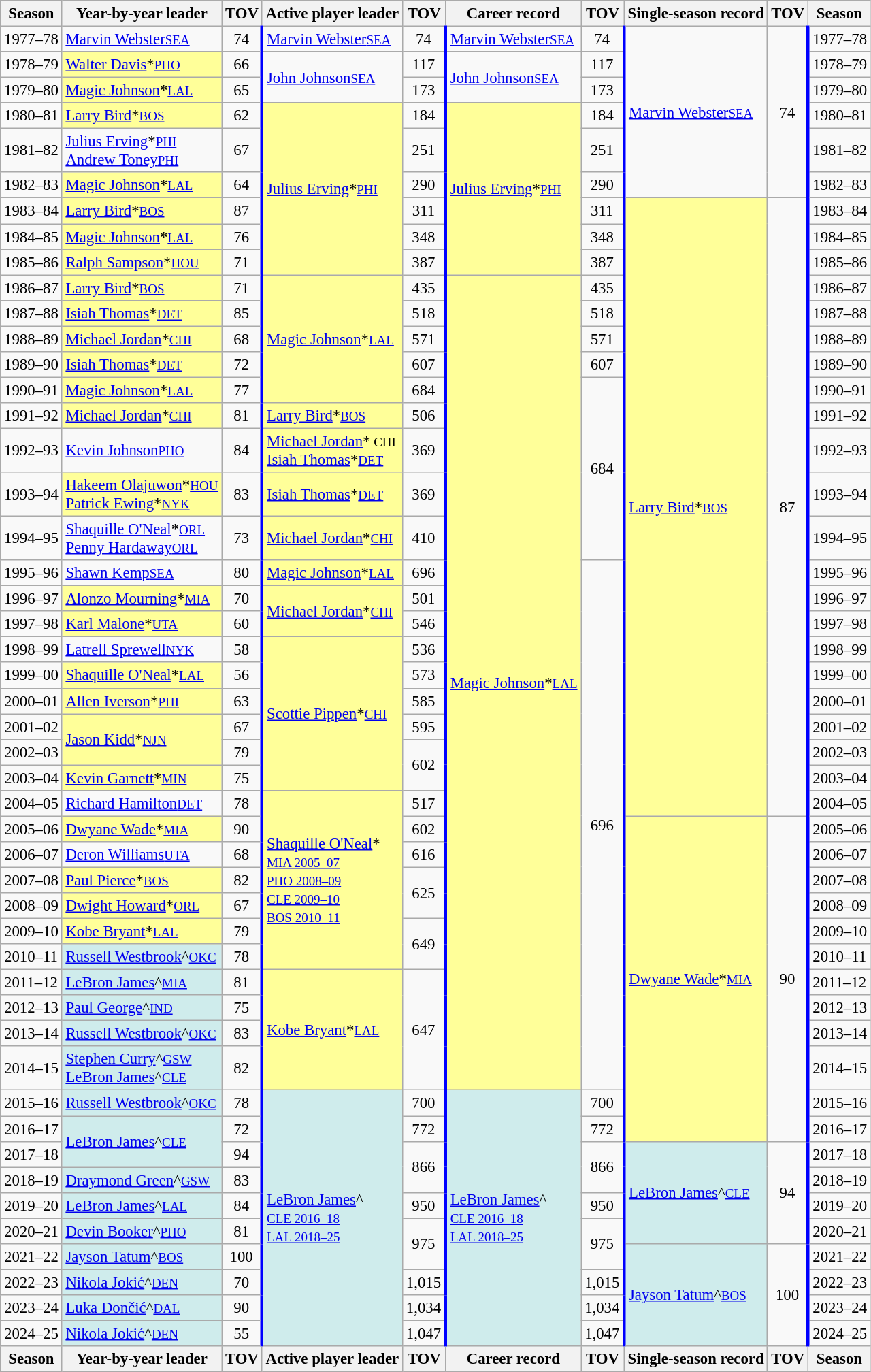<table class="wikitable" style="font-size: 95%;">
<tr style="font-size:100%;">
<th>Season</th>
<th>Year-by-year leader</th>
<th>TOV</th>
<th>Active player leader</th>
<th>TOV</th>
<th>Career record</th>
<th>TOV</th>
<th>Single-season record</th>
<th>TOV</th>
<th>Season</th>
</tr>
<tr>
<td>1977–78</td>
<td><a href='#'>Marvin Webster</a><small><a href='#'>SEA</a></small></td>
<td align=center style="border-right: solid blue">74</td>
<td><a href='#'>Marvin Webster</a><small><a href='#'>SEA</a></small></td>
<td align=center style="border-right: solid blue">74</td>
<td><a href='#'>Marvin Webster</a><small><a href='#'>SEA</a></small></td>
<td align=center style="border-right: solid blue">74</td>
<td rowspan=6><a href='#'>Marvin Webster</a><small><a href='#'>SEA</a></small></td>
<td align=center style="border-right: solid blue" rowspan=6>74</td>
<td>1977–78</td>
</tr>
<tr>
<td>1978–79</td>
<td bgcolor="#FFFF99"><a href='#'>Walter Davis</a>*<small><a href='#'>PHO</a></small></td>
<td align=center style="border-right: solid blue">66</td>
<td rowspan=2><a href='#'>John Johnson</a><small><a href='#'>SEA</a></small></td>
<td align=center style="border-right: solid blue">117</td>
<td rowspan=2><a href='#'>John Johnson</a><small><a href='#'>SEA</a></small></td>
<td align=center style="border-right: solid blue">117</td>
<td>1978–79</td>
</tr>
<tr>
<td>1979–80</td>
<td bgcolor="#FFFF99"><a href='#'>Magic Johnson</a>*<small><a href='#'>LAL</a></small></td>
<td align=center style="border-right: solid blue">65</td>
<td align=center style="border-right: solid blue">173</td>
<td align=center style="border-right: solid blue">173</td>
<td>1979–80</td>
</tr>
<tr>
<td>1980–81</td>
<td bgcolor="#FFFF99"><a href='#'>Larry Bird</a>*<small><a href='#'>BOS</a></small></td>
<td align=center style="border-right: solid blue">62</td>
<td bgcolor="#FFFF99" rowspan=6><a href='#'>Julius Erving</a>*<small><a href='#'>PHI</a></small></td>
<td align=center style="border-right: solid blue">184</td>
<td bgcolor="#FFFF99" rowspan=6><a href='#'>Julius Erving</a>*<small><a href='#'>PHI</a></small></td>
<td align=center style="border-right: solid blue">184</td>
<td>1980–81</td>
</tr>
<tr>
<td>1981–82</td>
<td><div><a href='#'>Julius Erving</a>*<small><a href='#'>PHI</a></small></div><a href='#'>Andrew Toney</a><small><a href='#'>PHI</a></small></td>
<td align=center style="border-right: solid blue">67</td>
<td align=center style="border-right: solid blue">251</td>
<td align=center style="border-right: solid blue">251</td>
<td>1981–82</td>
</tr>
<tr>
<td>1982–83</td>
<td bgcolor="#FFFF99"><a href='#'>Magic Johnson</a>*<small><a href='#'>LAL</a></small></td>
<td align=center style="border-right: solid blue">64</td>
<td align=center style="border-right: solid blue">290</td>
<td align=center style="border-right: solid blue">290</td>
<td>1982–83</td>
</tr>
<tr>
<td>1983–84</td>
<td bgcolor="#FFFF99"><a href='#'>Larry Bird</a>*<small><a href='#'>BOS</a></small></td>
<td align=center style="border-right: solid blue">87</td>
<td align=center style="border-right: solid blue">311</td>
<td align=center style="border-right: solid blue">311</td>
<td bgcolor="#FFFF99" rowspan=22><a href='#'>Larry Bird</a>*<small><a href='#'>BOS</a></small></td>
<td align=center style="border-right: solid blue" rowspan=22>87</td>
<td>1983–84</td>
</tr>
<tr>
<td>1984–85</td>
<td bgcolor="#FFFF99"><a href='#'>Magic Johnson</a>*<small><a href='#'>LAL</a></small></td>
<td align=center style="border-right: solid blue">76</td>
<td align=center style="border-right: solid blue">348</td>
<td align=center style="border-right: solid blue">348</td>
<td>1984–85</td>
</tr>
<tr>
<td>1985–86</td>
<td bgcolor="#FFFF99"><a href='#'>Ralph Sampson</a>*<small><a href='#'>HOU</a></small></td>
<td align=center style="border-right: solid blue">71</td>
<td align=center style="border-right: solid blue">387</td>
<td align=center style="border-right: solid blue">387</td>
<td>1985–86</td>
</tr>
<tr>
<td>1986–87</td>
<td bgcolor="#FFFF99"><a href='#'>Larry Bird</a>*<small><a href='#'>BOS</a></small></td>
<td align=center style="border-right: solid blue">71</td>
<td bgcolor="#FFFF99" rowspan=5><a href='#'>Magic Johnson</a>*<small><a href='#'>LAL</a></small></td>
<td align=center style="border-right: solid blue">435</td>
<td bgcolor="#FFFF99" rowspan=29><a href='#'>Magic Johnson</a>*<small><a href='#'>LAL</a></small></td>
<td align=center style="border-right: solid blue">435</td>
<td>1986–87</td>
</tr>
<tr>
<td>1987–88</td>
<td bgcolor="#FFFF99"><a href='#'>Isiah Thomas</a>*<small><a href='#'>DET</a></small></td>
<td align=center style="border-right: solid blue">85</td>
<td align=center style="border-right: solid blue">518</td>
<td align=center style="border-right: solid blue">518</td>
<td>1987–88</td>
</tr>
<tr>
<td>1988–89</td>
<td bgcolor="#FFFF99"><a href='#'>Michael Jordan</a>*<small><a href='#'>CHI</a></small></td>
<td align=center style="border-right: solid blue">68</td>
<td align=center style="border-right: solid blue">571</td>
<td align=center style="border-right: solid blue">571</td>
<td>1988–89</td>
</tr>
<tr>
<td>1989–90</td>
<td bgcolor="#FFFF99"><a href='#'>Isiah Thomas</a>*<small><a href='#'>DET</a></small></td>
<td align=center style="border-right: solid blue">72</td>
<td align=center style="border-right: solid blue">607</td>
<td align=center style="border-right: solid blue">607</td>
<td>1989–90</td>
</tr>
<tr>
<td>1990–91</td>
<td bgcolor="#FFFF99"><a href='#'>Magic Johnson</a>*<small><a href='#'>LAL</a></small></td>
<td align=center style="border-right: solid blue">77</td>
<td align=center style="border-right: solid blue">684</td>
<td align=center style="border-right: solid blue" rowspan=5>684</td>
<td>1990–91</td>
</tr>
<tr>
<td>1991–92</td>
<td bgcolor="#FFFF99"><a href='#'>Michael Jordan</a>*<small><a href='#'>CHI</a></small></td>
<td align=center style="border-right: solid blue">81</td>
<td bgcolor="#FFFF99"><a href='#'>Larry Bird</a>*<small><a href='#'>BOS</a></small></td>
<td align=center style="border-right: solid blue">506</td>
<td>1991–92</td>
</tr>
<tr>
<td>1992–93</td>
<td><a href='#'>Kevin Johnson</a><small><a href='#'>PHO</a></small></td>
<td align=center style="border-right: solid blue">84</td>
<td bgcolor="#FFFF99"><a href='#'>Michael Jordan</a>*<small> CHI</small><br><a href='#'>Isiah Thomas</a>*<small><a href='#'>DET</a></small></td>
<td align=center style="border-right: solid blue">369</td>
<td>1992–93</td>
</tr>
<tr>
<td>1993–94</td>
<td bgcolor="#FFFF99"><a href='#'>Hakeem Olajuwon</a>*<small><a href='#'>HOU</a></small><br><a href='#'>Patrick Ewing</a>*<small><a href='#'>NYK</a></small></td>
<td align=center style="border-right: solid blue">83</td>
<td bgcolor="#FFFF99"><a href='#'>Isiah Thomas</a>*<small><a href='#'>DET</a></small></td>
<td align=center style="border-right: solid blue">369</td>
<td>1993–94</td>
</tr>
<tr>
<td>1994–95</td>
<td><div><a href='#'>Shaquille O'Neal</a>*<small><a href='#'>ORL</a></small></div><a href='#'>Penny Hardaway</a><small><a href='#'>ORL</a></small></td>
<td align=center style="border-right: solid blue">73</td>
<td bgcolor="#FFFF99"><a href='#'>Michael Jordan</a>*<small><a href='#'>CHI</a></small></td>
<td align=center style="border-right: solid blue">410</td>
<td>1994–95</td>
</tr>
<tr>
<td>1995–96</td>
<td><a href='#'>Shawn Kemp</a><small><a href='#'>SEA</a></small></td>
<td align=center style="border-right: solid blue">80</td>
<td bgcolor="#FFFF99"><a href='#'>Magic Johnson</a>*<small><a href='#'>LAL</a></small></td>
<td align=center style="border-right: solid blue">696</td>
<td align=center style="border-right: solid blue" rowspan=20>696</td>
<td>1995–96</td>
</tr>
<tr>
<td>1996–97</td>
<td bgcolor="#FFFF99"><a href='#'>Alonzo Mourning</a>*<small><a href='#'>MIA</a></small></td>
<td align=center style="border-right: solid blue">70</td>
<td rowspan=2 bgcolor="#FFFF99"><a href='#'>Michael Jordan</a>*<small><a href='#'>CHI</a></small></td>
<td align=center style="border-right: solid blue">501</td>
<td>1996–97</td>
</tr>
<tr>
<td>1997–98</td>
<td bgcolor="#FFFF99"><a href='#'>Karl Malone</a>*<small><a href='#'>UTA</a></small></td>
<td align=center style="border-right: solid blue">60</td>
<td align=center style="border-right: solid blue">546</td>
<td>1997–98</td>
</tr>
<tr>
<td>1998–99</td>
<td><a href='#'>Latrell Sprewell</a><small><a href='#'>NYK</a></small></td>
<td align=center style="border-right: solid blue">58</td>
<td rowspan=6 bgcolor="#FFFF99"><a href='#'>Scottie Pippen</a>*<small><a href='#'>CHI</a></small></td>
<td align=center style="border-right: solid blue">536</td>
<td>1998–99</td>
</tr>
<tr>
<td>1999–00</td>
<td bgcolor="#FFFF99"><a href='#'>Shaquille O'Neal</a>*<small><a href='#'>LAL</a></small></td>
<td align=center style="border-right: solid blue">56</td>
<td align=center style="border-right: solid blue">573</td>
<td>1999–00</td>
</tr>
<tr>
<td>2000–01</td>
<td bgcolor="#FFFF99"><a href='#'>Allen Iverson</a>*<small><a href='#'>PHI</a></small></td>
<td align=center style="border-right: solid blue">63</td>
<td align=center style="border-right: solid blue">585</td>
<td>2000–01</td>
</tr>
<tr>
<td>2001–02</td>
<td rowspan=2 bgcolor="#FFFF99"><a href='#'>Jason Kidd</a>*<small><a href='#'>NJN</a></small></td>
<td align=center style="border-right: solid blue">67</td>
<td align=center style="border-right: solid blue">595</td>
<td>2001–02</td>
</tr>
<tr>
<td>2002–03</td>
<td align=center style="border-right: solid blue">79</td>
<td rowspan=2 align=center style="border-right: solid blue">602</td>
<td>2002–03</td>
</tr>
<tr>
<td>2003–04</td>
<td bgcolor="#FFFF99"><a href='#'>Kevin Garnett</a>*<small><a href='#'>MIN</a></small></td>
<td align=center style="border-right: solid blue">75</td>
<td>2003–04</td>
</tr>
<tr>
<td>2004–05</td>
<td><a href='#'>Richard Hamilton</a><small><a href='#'>DET</a></small></td>
<td align=center style="border-right: solid blue">78</td>
<td rowspan=7 bgcolor="#FFFF99"><a href='#'>Shaquille O'Neal</a>*<br><small><a href='#'>MIA 2005–07</a></small><br><small><a href='#'>PHO 2008–09</a></small><br><small><a href='#'>CLE 2009–10</a></small><br><small><a href='#'>BOS 2010–11</a></small></td>
<td align=center style="border-right: solid blue">517</td>
<td>2004–05</td>
</tr>
<tr>
<td>2005–06</td>
<td bgcolor="FFFF99"><a href='#'>Dwyane Wade</a>*<small><a href='#'>MIA</a></small></td>
<td align=center style="border-right: solid blue">90</td>
<td align=center style="border-right: solid blue">602</td>
<td rowspan=12 bgcolor="FFFF99"><a href='#'>Dwyane Wade</a>*<small><a href='#'>MIA</a></small></td>
<td rowspan=12 align=center style="border-right: solid blue">90</td>
<td>2005–06</td>
</tr>
<tr>
<td>2006–07</td>
<td><a href='#'>Deron Williams</a><small><a href='#'>UTA</a></small></td>
<td align=center style="border-right: solid blue">68</td>
<td align=center style="border-right: solid blue">616</td>
<td>2006–07</td>
</tr>
<tr>
<td>2007–08</td>
<td bgcolor="#FFFF99"><a href='#'>Paul Pierce</a>*<small><a href='#'>BOS</a></small></td>
<td align=center style="border-right: solid blue">82</td>
<td rowspan=2 align=center style="border-right: solid blue">625</td>
<td>2007–08</td>
</tr>
<tr>
<td>2008–09</td>
<td bgcolor="#FFFF99"><a href='#'>Dwight Howard</a>*<small><a href='#'>ORL</a></small></td>
<td align=center style="border-right: solid blue">67</td>
<td>2008–09</td>
</tr>
<tr>
<td>2009–10</td>
<td bgcolor="#FFFF99"><a href='#'>Kobe Bryant</a>*<small><a href='#'>LAL</a></small></td>
<td align=center style="border-right: solid blue">79</td>
<td rowspan=2 align=center style="border-right: solid blue">649</td>
<td>2009–10</td>
</tr>
<tr>
<td>2010–11</td>
<td bgcolor="#CFECEC"><a href='#'>Russell Westbrook</a>^<small><a href='#'>OKC</a></small></td>
<td align=center style="border-right: solid blue">78</td>
<td>2010–11</td>
</tr>
<tr>
<td>2011–12</td>
<td bgcolor="#CFECEC"><a href='#'>LeBron James</a>^<small><a href='#'>MIA</a></small></td>
<td align=center style="border-right: solid blue">81</td>
<td rowspan=4 bgcolor="#FFFF99"><a href='#'>Kobe Bryant</a>*<small><a href='#'>LAL</a></small></td>
<td rowspan=4 align=center style="border-right: solid blue">647</td>
<td>2011–12</td>
</tr>
<tr>
<td>2012–13</td>
<td bgcolor="#CFECEC"><a href='#'>Paul George</a>^<small><a href='#'>IND</a></small></td>
<td align=center style="border-right: solid blue">75</td>
<td>2012–13</td>
</tr>
<tr>
<td>2013–14</td>
<td bgcolor="#CFECEC"><a href='#'>Russell Westbrook</a>^<small><a href='#'>OKC</a></small></td>
<td align=center style="border-right: solid blue">83</td>
<td>2013–14</td>
</tr>
<tr>
<td>2014–15</td>
<td bgcolor="#CFECEC"><a href='#'>Stephen Curry</a>^<small><a href='#'>GSW</a></small><br><a href='#'>LeBron James</a>^<small><a href='#'>CLE</a></small></td>
<td align=center style="border-right: solid blue">82</td>
<td>2014–15</td>
</tr>
<tr>
<td>2015–16</td>
<td bgcolor="#CFECEC"><a href='#'>Russell Westbrook</a>^<small><a href='#'>OKC</a></small></td>
<td align=center style="border-right: solid blue">78</td>
<td bgcolor="#CFECEC" rowspan=10><a href='#'>LeBron James</a>^<br><small><a href='#'>CLE 2016–18</a></small><br><small><a href='#'>LAL 2018–25</a></small></td>
<td align=center style="border-right: solid blue">700</td>
<td bgcolor="#CFECEC" rowspan=10><a href='#'>LeBron James</a>^<br><small><a href='#'>CLE 2016–18</a></small><br><small><a href='#'>LAL 2018–25</a></small></td>
<td align=center style="border-right: solid blue">700</td>
<td align=center>2015–16</td>
</tr>
<tr>
<td>2016–17</td>
<td bgcolor="#CFECEC" rowspan=2><a href='#'>LeBron James</a>^<small><a href='#'>CLE</a></small></td>
<td align=center style="border-right: solid blue">72</td>
<td align="center" style="border-right: solid blue">772</td>
<td align="center" style="border-right: solid blue">772</td>
<td align="center">2016–17</td>
</tr>
<tr>
<td>2017–18</td>
<td align=center style="border-right: solid blue">94</td>
<td align="center" style="border-right: solid blue" rowspan=2>866</td>
<td align="center" style="border-right: solid blue" rowspan=2>866</td>
<td bgcolor="#CFECEC" rowspan=4><a href='#'>LeBron James</a>^<small><a href='#'>CLE</a></small></td>
<td align=center style="border-right: solid blue" rowspan=4>94</td>
<td align="center">2017–18</td>
</tr>
<tr>
<td>2018–19</td>
<td bgcolor="#CFECEC"><a href='#'>Draymond Green</a>^<small><a href='#'>GSW</a></small></td>
<td align="center" style="border-right: solid blue">83</td>
<td align=center>2018–19</td>
</tr>
<tr>
<td>2019–20</td>
<td bgcolor="#CFECEC"><a href='#'>LeBron James</a>^<small><a href='#'>LAL</a></small></td>
<td align="center" style="border-right: solid blue">84</td>
<td align="center" style="border-right: solid blue">950</td>
<td align="center" style="border-right: solid blue">950</td>
<td>2019–20</td>
</tr>
<tr>
<td>2020–21</td>
<td bgcolor="#CFECEC"><a href='#'>Devin Booker</a>^<small><a href='#'>PHO</a></small></td>
<td align="center" style="border-right: solid blue">81</td>
<td align="center" style="border-right: solid blue" rowspan=2>975</td>
<td align="center" style="border-right: solid blue" rowspan=2>975</td>
<td>2020–21</td>
</tr>
<tr>
<td>2021–22</td>
<td bgcolor="#CFECEC"><a href='#'>Jayson Tatum</a>^<small><a href='#'>BOS</a></small></td>
<td align="center" style="border-right: solid blue">100</td>
<td bgcolor="#CFECEC" rowspan=4><a href='#'>Jayson Tatum</a>^<small><a href='#'>BOS</a></small></td>
<td align="center" style="border-right: solid blue" rowspan=4>100</td>
<td>2021–22</td>
</tr>
<tr>
<td>2022–23</td>
<td bgcolor="#CFECEC"><a href='#'>Nikola Jokić</a>^<small><a href='#'>DEN</a></small></td>
<td align="center" style="border-right: solid blue">70</td>
<td align="center" style="border-right:solid blue">1,015</td>
<td align="center" style="border-right:solid blue">1,015</td>
<td>2022–23</td>
</tr>
<tr>
<td>2023–24</td>
<td bgcolor="#CFECEC"><a href='#'>Luka Dončić</a>^<small><a href='#'>DAL</a></small></td>
<td align="center" style="border-right: solid blue">90</td>
<td align="center" style="border-right:solid blue">1,034</td>
<td align="center" style="border-right:solid blue">1,034</td>
<td>2023–24</td>
</tr>
<tr>
<td>2024–25</td>
<td bgcolor="#CFECEC"><a href='#'>Nikola Jokić</a>^<small><a href='#'>DEN</a></small></td>
<td align="center" style="border-right: solid blue">55</td>
<td align="center" style="border-right:solid blue">1,047</td>
<td align="center" style="border-right:solid blue">1,047</td>
<td>2024–25</td>
</tr>
<tr>
<th>Season</th>
<th>Year-by-year leader</th>
<th>TOV</th>
<th>Active player leader</th>
<th>TOV</th>
<th>Career record</th>
<th>TOV</th>
<th>Single-season record</th>
<th>TOV</th>
<th>Season</th>
</tr>
</table>
